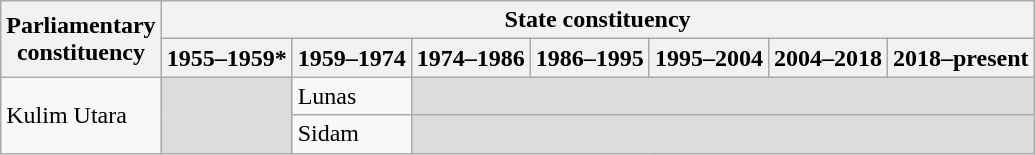<table class="wikitable">
<tr>
<th rowspan="2">Parliamentary<br>constituency</th>
<th colspan="7">State constituency</th>
</tr>
<tr>
<th>1955–1959*</th>
<th>1959–1974</th>
<th>1974–1986</th>
<th>1986–1995</th>
<th>1995–2004</th>
<th>2004–2018</th>
<th>2018–present</th>
</tr>
<tr>
<td rowspan="2">Kulim Utara</td>
<td rowspan="2" bgcolor="dcdcdc"></td>
<td>Lunas</td>
<td colspan="5" bgcolor="dcdcdc"></td>
</tr>
<tr>
<td>Sidam</td>
<td colspan="5" bgcolor="dcdcdc"></td>
</tr>
</table>
